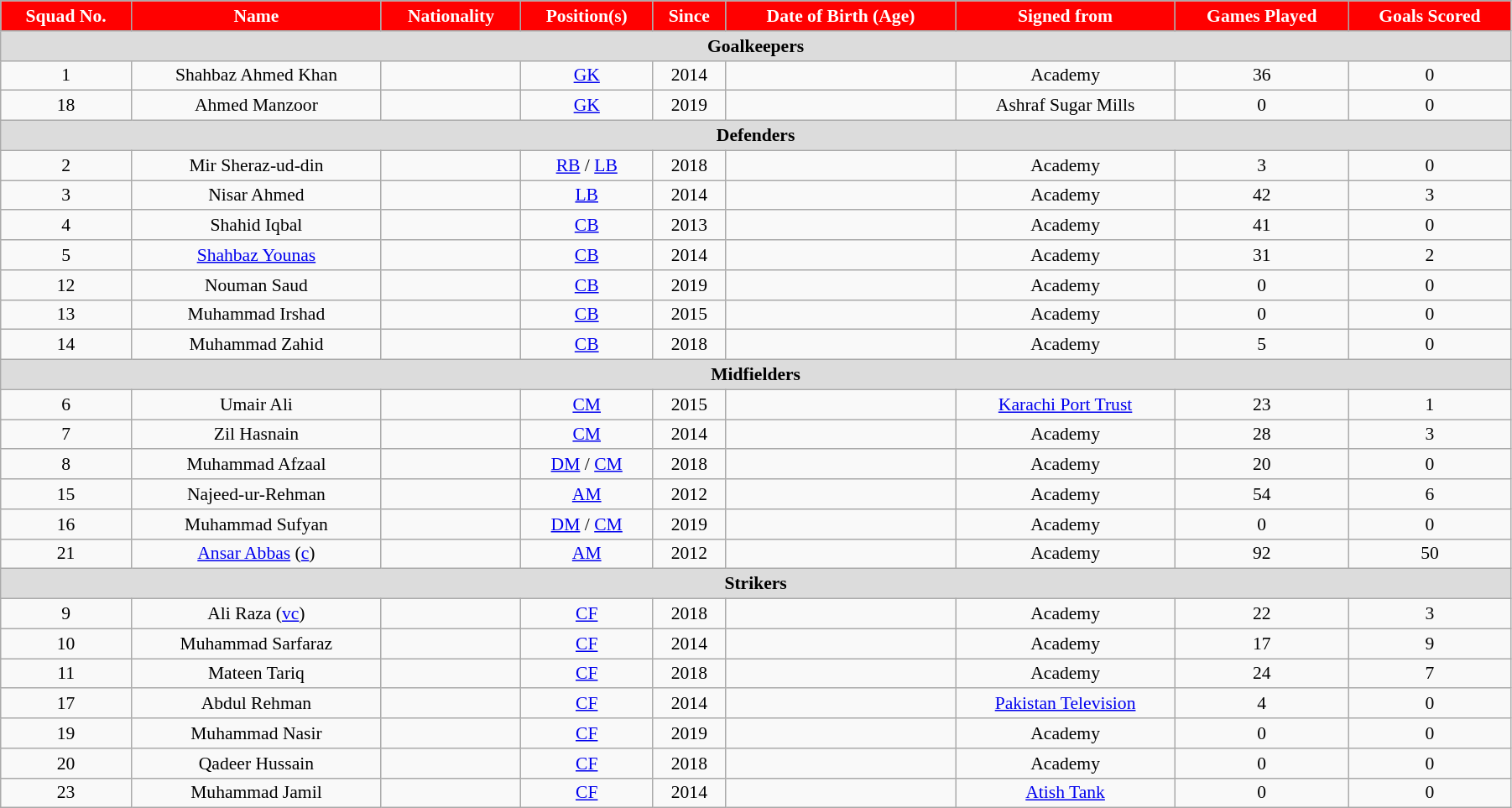<table class="wikitable" style="text-align:center; font-size:90%; width:95%;">
<tr>
<th style="background:#FF0000; color:white; text-align:center;">Squad No.</th>
<th style="background:#FF0000; color:white; text-align:center;">Name</th>
<th style="background:#FF0000; color:white; text-align:center;">Nationality</th>
<th style="background:#FF0000; color:white; text-align:center;">Position(s)</th>
<th style="background:#FF0000; color:white; text-align:center;">Since</th>
<th style="background:#FF0000; color:white; text-align:center;">Date of Birth (Age)</th>
<th style="background:#FF0000; color:white; text-align:center;">Signed from</th>
<th style="background:#FF0000; color:white; text-align:center;">Games Played</th>
<th style="background:#FF0000; color:white; text-align:center;">Goals Scored</th>
</tr>
<tr>
<th colspan="9" style="background:#dcdcdc; text-align:center;">Goalkeepers</th>
</tr>
<tr>
<td>1</td>
<td>Shahbaz Ahmed Khan</td>
<td></td>
<td><a href='#'>GK</a></td>
<td>2014</td>
<td></td>
<td>Academy</td>
<td>36</td>
<td>0</td>
</tr>
<tr>
<td>18</td>
<td>Ahmed Manzoor</td>
<td></td>
<td><a href='#'>GK</a></td>
<td>2019</td>
<td></td>
<td> Ashraf Sugar Mills</td>
<td>0</td>
<td>0</td>
</tr>
<tr>
<th colspan="9" style="background:#dcdcdc; text-align:center;"><strong>Defenders</strong></th>
</tr>
<tr>
<td>2</td>
<td>Mir Sheraz-ud-din</td>
<td></td>
<td><a href='#'>RB</a> / <a href='#'>LB</a></td>
<td>2018</td>
<td></td>
<td>Academy</td>
<td>3</td>
<td>0</td>
</tr>
<tr>
<td>3</td>
<td>Nisar Ahmed</td>
<td></td>
<td><a href='#'>LB</a></td>
<td>2014</td>
<td></td>
<td>Academy</td>
<td>42</td>
<td>3</td>
</tr>
<tr>
<td>4</td>
<td>Shahid Iqbal</td>
<td></td>
<td><a href='#'>CB</a></td>
<td>2013</td>
<td></td>
<td>Academy</td>
<td>41</td>
<td>0</td>
</tr>
<tr>
<td>5</td>
<td><a href='#'>Shahbaz Younas</a></td>
<td></td>
<td><a href='#'>CB</a></td>
<td>2014</td>
<td></td>
<td>Academy</td>
<td>31</td>
<td>2</td>
</tr>
<tr>
<td>12</td>
<td>Nouman Saud</td>
<td></td>
<td><a href='#'>CB</a></td>
<td>2019</td>
<td></td>
<td>Academy</td>
<td>0</td>
<td>0</td>
</tr>
<tr>
<td>13</td>
<td>Muhammad Irshad</td>
<td></td>
<td><a href='#'>CB</a></td>
<td>2015</td>
<td></td>
<td>Academy</td>
<td>0</td>
<td>0</td>
</tr>
<tr>
<td>14</td>
<td>Muhammad Zahid</td>
<td></td>
<td><a href='#'>CB</a></td>
<td>2018</td>
<td></td>
<td>Academy</td>
<td>5</td>
<td>0</td>
</tr>
<tr>
<th colspan="10" style="background:#dcdcdc; text-align:center;">Midfielders</th>
</tr>
<tr>
<td>6</td>
<td>Umair Ali</td>
<td></td>
<td><a href='#'>CM</a></td>
<td>2015</td>
<td></td>
<td> <a href='#'>Karachi Port Trust</a></td>
<td>23</td>
<td>1</td>
</tr>
<tr>
<td>7</td>
<td>Zil Hasnain</td>
<td></td>
<td><a href='#'>CM</a></td>
<td>2014</td>
<td></td>
<td>Academy</td>
<td>28</td>
<td>3</td>
</tr>
<tr>
<td>8</td>
<td>Muhammad Afzaal</td>
<td></td>
<td><a href='#'>DM</a> / <a href='#'>CM</a></td>
<td>2018</td>
<td></td>
<td>Academy</td>
<td>20</td>
<td>0</td>
</tr>
<tr>
<td>15</td>
<td>Najeed-ur-Rehman</td>
<td></td>
<td><a href='#'>AM</a></td>
<td>2012</td>
<td></td>
<td>Academy</td>
<td>54</td>
<td>6</td>
</tr>
<tr>
<td>16</td>
<td>Muhammad Sufyan</td>
<td></td>
<td><a href='#'>DM</a> / <a href='#'>CM</a></td>
<td>2019</td>
<td></td>
<td>Academy</td>
<td>0</td>
<td>0</td>
</tr>
<tr>
<td>21</td>
<td><a href='#'>Ansar Abbas</a> (<a href='#'>c</a>)</td>
<td></td>
<td><a href='#'>AM</a></td>
<td>2012</td>
<td></td>
<td>Academy</td>
<td>92</td>
<td>50</td>
</tr>
<tr>
<th colspan="10" style="background:#dcdcdc; text-align:center;">Strikers</th>
</tr>
<tr>
<td>9</td>
<td>Ali Raza (<a href='#'>vc</a>)</td>
<td></td>
<td><a href='#'>CF</a></td>
<td>2018</td>
<td></td>
<td>Academy</td>
<td>22</td>
<td>3</td>
</tr>
<tr>
<td>10</td>
<td>Muhammad Sarfaraz</td>
<td></td>
<td><a href='#'>CF</a></td>
<td>2014</td>
<td></td>
<td>Academy</td>
<td>17</td>
<td>9</td>
</tr>
<tr>
<td>11</td>
<td>Mateen Tariq</td>
<td></td>
<td><a href='#'>CF</a></td>
<td>2018</td>
<td></td>
<td>Academy</td>
<td>24</td>
<td>7</td>
</tr>
<tr>
<td>17</td>
<td>Abdul Rehman</td>
<td></td>
<td><a href='#'>CF</a></td>
<td>2014</td>
<td></td>
<td> <a href='#'>Pakistan Television</a></td>
<td>4</td>
<td>0</td>
</tr>
<tr>
<td>19</td>
<td>Muhammad Nasir</td>
<td></td>
<td><a href='#'>CF</a></td>
<td>2019</td>
<td></td>
<td>Academy</td>
<td>0</td>
<td>0</td>
</tr>
<tr>
<td>20</td>
<td>Qadeer Hussain</td>
<td></td>
<td><a href='#'>CF</a></td>
<td>2018</td>
<td></td>
<td>Academy</td>
<td>0</td>
<td>0</td>
</tr>
<tr>
<td>23</td>
<td>Muhammad Jamil</td>
<td></td>
<td><a href='#'>CF</a></td>
<td>2014</td>
<td></td>
<td> <a href='#'>Atish Tank</a></td>
<td>0</td>
<td>0</td>
</tr>
</table>
